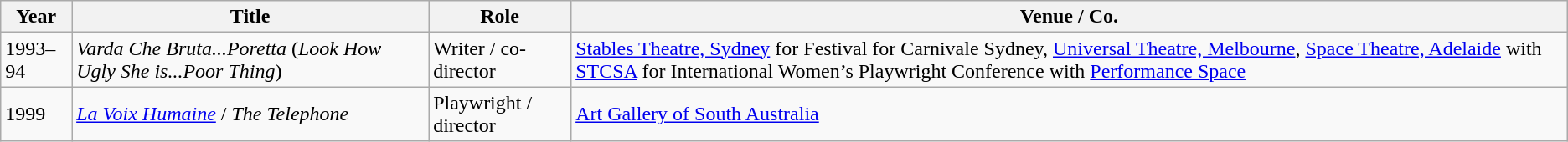<table class="wikitable">
<tr>
<th>Year</th>
<th>Title</th>
<th>Role</th>
<th>Venue / Co.</th>
</tr>
<tr>
<td>1993–94</td>
<td><em>Varda Che Bruta...Poretta</em> (<em>Look How Ugly She is...Poor Thing</em>)</td>
<td>Writer / co-director</td>
<td><a href='#'>Stables Theatre, Sydney</a> for Festival for Carnivale Sydney, <a href='#'>Universal Theatre, Melbourne</a>, <a href='#'>Space Theatre, Adelaide</a> with <a href='#'>STCSA</a> for International Women’s Playwright Conference with <a href='#'>Performance Space</a></td>
</tr>
<tr>
<td>1999</td>
<td><em><a href='#'>La Voix Humaine</a></em> / <em>The Telephone</em></td>
<td>Playwright / director</td>
<td><a href='#'>Art Gallery of South Australia</a></td>
</tr>
</table>
